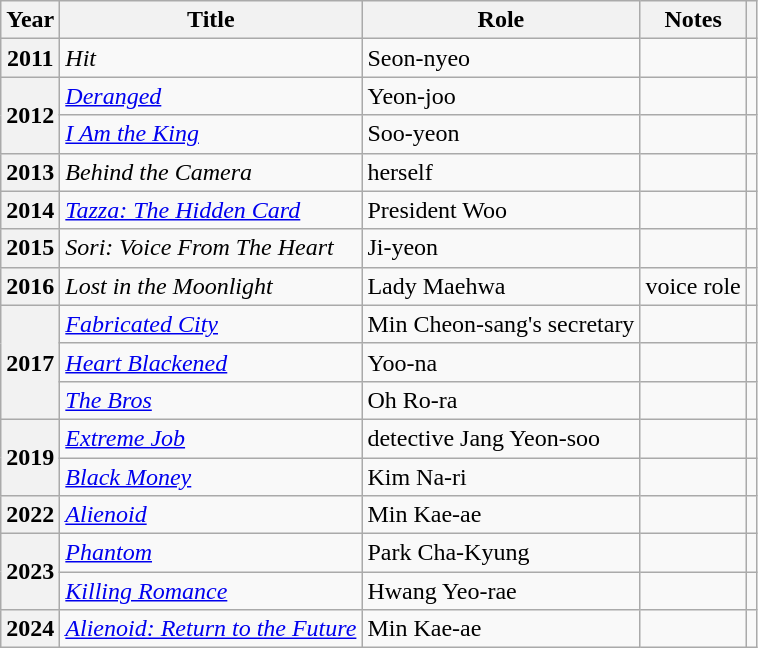<table class="wikitable plainrowheaders sortable">
<tr>
<th scope="col">Year</th>
<th scope="col">Title</th>
<th scope="col">Role</th>
<th scope="col">Notes</th>
<th scope="col" class="unsortable"></th>
</tr>
<tr>
<th scope="row">2011</th>
<td><em>Hit</em></td>
<td>Seon-nyeo</td>
<td></td>
<td style="text-align:center"></td>
</tr>
<tr>
<th scope="row" rowspan="2">2012</th>
<td><a href='#'><em>Deranged</em></a></td>
<td>Yeon-joo</td>
<td></td>
<td style="text-align:center"></td>
</tr>
<tr>
<td><em><a href='#'>I Am the King</a></em></td>
<td>Soo-yeon</td>
<td></td>
<td style="text-align:center"></td>
</tr>
<tr>
<th scope="row">2013</th>
<td><em>Behind the Camera</em></td>
<td>herself</td>
<td></td>
<td style="text-align:center"></td>
</tr>
<tr>
<th scope="row">2014</th>
<td><em><a href='#'>Tazza: The Hidden Card</a></em></td>
<td>President Woo</td>
<td></td>
<td style="text-align:center"></td>
</tr>
<tr>
<th scope="row">2015</th>
<td><em>Sori: Voice From The Heart</em></td>
<td>Ji-yeon</td>
<td></td>
<td style="text-align:center"></td>
</tr>
<tr>
<th scope="row">2016</th>
<td><em>Lost in the Moonlight</em></td>
<td>Lady Maehwa</td>
<td>voice role</td>
<td style="text-align:center"></td>
</tr>
<tr>
<th scope="row" rowspan="3">2017</th>
<td><em><a href='#'>Fabricated City</a></em></td>
<td>Min Cheon-sang's secretary</td>
<td></td>
<td style="text-align:center"></td>
</tr>
<tr>
<td><em><a href='#'>Heart Blackened</a></em></td>
<td>Yoo-na</td>
<td></td>
<td style="text-align:center"></td>
</tr>
<tr>
<td><em><a href='#'>The Bros</a></em></td>
<td>Oh Ro-ra</td>
<td></td>
<td style="text-align:center"></td>
</tr>
<tr>
<th scope="row" rowspan="2">2019</th>
<td><em><a href='#'>Extreme Job</a></em></td>
<td>detective Jang Yeon-soo</td>
<td></td>
<td style="text-align:center"></td>
</tr>
<tr>
<td><em><a href='#'>Black Money</a></em></td>
<td>Kim Na-ri</td>
<td></td>
<td style="text-align:center"></td>
</tr>
<tr>
<th scope="row">2022</th>
<td><em><a href='#'>Alienoid</a></em></td>
<td>Min Kae-ae</td>
<td></td>
<td style="text-align:center"></td>
</tr>
<tr>
<th scope="row" rowspan="2">2023</th>
<td><em><a href='#'>Phantom</a></em></td>
<td>Park Cha-Kyung</td>
<td></td>
<td style="text-align:center"></td>
</tr>
<tr>
<td><em><a href='#'>Killing Romance</a></em></td>
<td>Hwang Yeo-rae</td>
<td></td>
<td style="text-align:center"></td>
</tr>
<tr>
<th scope="row">2024</th>
<td><em><a href='#'>Alienoid: Return to the Future</a></em></td>
<td>Min Kae-ae</td>
<td></td>
<td style="text-align:center"></td>
</tr>
</table>
